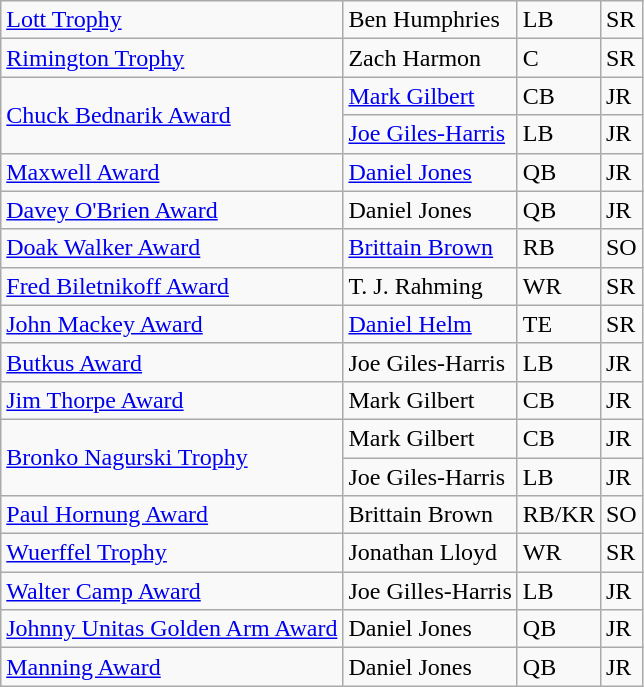<table class="wikitable">
<tr>
<td><a href='#'>Lott Trophy</a></td>
<td>Ben Humphries</td>
<td>LB</td>
<td>SR</td>
</tr>
<tr>
<td><a href='#'>Rimington Trophy</a></td>
<td>Zach Harmon</td>
<td>C</td>
<td>SR</td>
</tr>
<tr>
<td rowspan=2><a href='#'>Chuck Bednarik Award</a></td>
<td><a href='#'>Mark Gilbert</a></td>
<td>CB</td>
<td>JR</td>
</tr>
<tr>
<td><a href='#'>Joe Giles-Harris</a></td>
<td>LB</td>
<td>JR</td>
</tr>
<tr>
<td><a href='#'>Maxwell Award</a></td>
<td><a href='#'>Daniel Jones</a></td>
<td>QB</td>
<td>JR</td>
</tr>
<tr>
<td><a href='#'>Davey O'Brien Award</a></td>
<td>Daniel Jones</td>
<td>QB</td>
<td>JR</td>
</tr>
<tr>
<td><a href='#'>Doak Walker Award</a></td>
<td><a href='#'>Brittain Brown</a></td>
<td>RB</td>
<td>SO</td>
</tr>
<tr>
<td><a href='#'>Fred Biletnikoff Award</a></td>
<td>T. J. Rahming</td>
<td>WR</td>
<td>SR</td>
</tr>
<tr>
<td><a href='#'>John Mackey Award</a></td>
<td><a href='#'>Daniel Helm</a></td>
<td>TE</td>
<td>SR</td>
</tr>
<tr>
<td><a href='#'>Butkus Award</a></td>
<td>Joe Giles-Harris</td>
<td>LB</td>
<td>JR</td>
</tr>
<tr>
<td><a href='#'>Jim Thorpe Award</a></td>
<td>Mark Gilbert</td>
<td>CB</td>
<td>JR</td>
</tr>
<tr>
<td rowspan=2><a href='#'>Bronko Nagurski Trophy</a></td>
<td>Mark Gilbert</td>
<td>CB</td>
<td>JR</td>
</tr>
<tr>
<td>Joe Giles-Harris</td>
<td>LB</td>
<td>JR</td>
</tr>
<tr>
<td><a href='#'>Paul Hornung Award</a></td>
<td>Brittain Brown</td>
<td>RB/KR</td>
<td>SO</td>
</tr>
<tr>
<td><a href='#'>Wuerffel Trophy</a></td>
<td>Jonathan Lloyd</td>
<td>WR</td>
<td>SR</td>
</tr>
<tr>
<td><a href='#'>Walter Camp Award</a></td>
<td>Joe Gilles-Harris</td>
<td>LB</td>
<td>JR</td>
</tr>
<tr>
<td><a href='#'>Johnny Unitas Golden Arm Award</a></td>
<td>Daniel Jones</td>
<td>QB</td>
<td>JR</td>
</tr>
<tr>
<td><a href='#'>Manning Award</a></td>
<td>Daniel Jones</td>
<td>QB</td>
<td>JR</td>
</tr>
</table>
